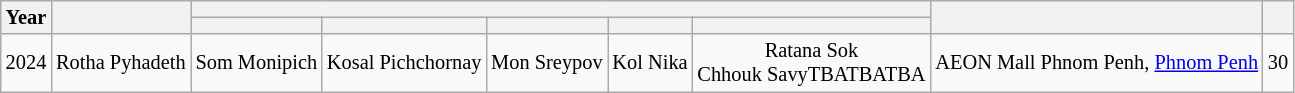<table class="wikitable sortable" style="font-size: 85%; text-align:center">
<tr>
<th rowspan="2">Year</th>
<th rowspan="2"><strong></strong></th>
<th colspan="5"></th>
<th rowspan="2"><strong></strong></th>
<th rowspan="2"><strong></strong></th>
</tr>
<tr>
<th></th>
<th></th>
<th></th>
<th></th>
<th></th>
</tr>
<tr>
<td>2024</td>
<td>Rotha Pyhadeth</td>
<td>Som Monipich</td>
<td>Kosal Pichchornay</td>
<td>Mon Sreypov</td>
<td>Kol Nika</td>
<td>Ratana Sok<br>Chhouk SavyTBATBATBA</td>
<td>AEON Mall Phnom Penh, <a href='#'>Phnom Penh</a></td>
<td>30</td>
</tr>
</table>
